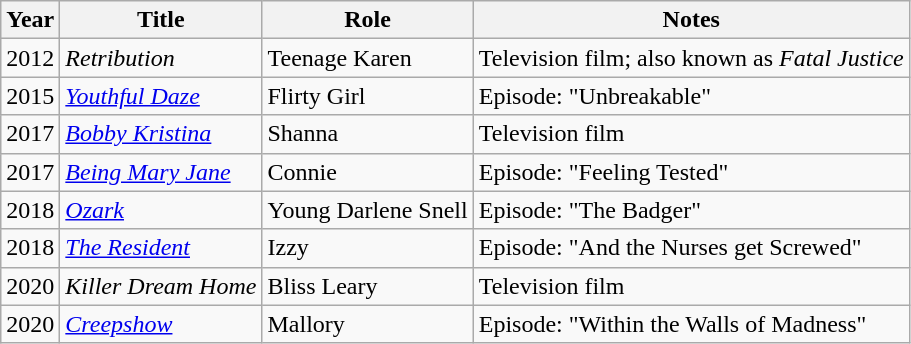<table class="wikitable sortable">
<tr>
<th>Year</th>
<th>Title</th>
<th>Role</th>
<th class="unsortable">Notes</th>
</tr>
<tr>
<td>2012</td>
<td><em>Retribution</em></td>
<td>Teenage Karen</td>
<td>Television film; also known as <em>Fatal Justice</em></td>
</tr>
<tr>
<td>2015</td>
<td><em><a href='#'>Youthful Daze</a></em></td>
<td>Flirty Girl</td>
<td>Episode: "Unbreakable"</td>
</tr>
<tr>
<td>2017</td>
<td><em><a href='#'>Bobby Kristina</a></em></td>
<td>Shanna</td>
<td>Television film</td>
</tr>
<tr>
<td>2017</td>
<td><em><a href='#'>Being Mary Jane</a></em></td>
<td>Connie</td>
<td>Episode: "Feeling Tested"</td>
</tr>
<tr>
<td>2018</td>
<td><em><a href='#'>Ozark</a></em></td>
<td>Young Darlene Snell</td>
<td>Episode: "The Badger"</td>
</tr>
<tr>
<td>2018</td>
<td><em><a href='#'>The Resident</a></em></td>
<td>Izzy</td>
<td>Episode: "And the Nurses get Screwed"</td>
</tr>
<tr>
<td>2020</td>
<td><em>Killer Dream Home</em></td>
<td>Bliss Leary</td>
<td>Television film</td>
</tr>
<tr>
<td>2020</td>
<td><em><a href='#'>Creepshow</a></em></td>
<td>Mallory</td>
<td>Episode: "Within the Walls of Madness"</td>
</tr>
</table>
